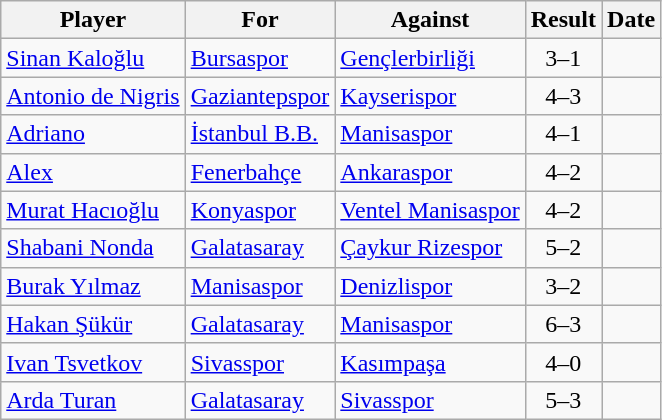<table class="wikitable sortable">
<tr>
<th>Player</th>
<th>For</th>
<th>Against</th>
<th style="text-align:center">Result</th>
<th>Date</th>
</tr>
<tr>
<td> <a href='#'>Sinan Kaloğlu</a></td>
<td><a href='#'>Bursaspor</a></td>
<td><a href='#'>Gençlerbirliği</a></td>
<td style="text-align:center;">3–1</td>
<td></td>
</tr>
<tr>
<td> <a href='#'>Antonio de Nigris</a></td>
<td><a href='#'>Gaziantepspor</a></td>
<td><a href='#'>Kayserispor</a></td>
<td style="text-align:center;">4–3</td>
<td></td>
</tr>
<tr>
<td> <a href='#'>Adriano</a></td>
<td><a href='#'>İstanbul B.B.</a></td>
<td><a href='#'>Manisaspor</a></td>
<td style="text-align:center;">4–1</td>
<td></td>
</tr>
<tr>
<td> <a href='#'>Alex</a></td>
<td><a href='#'>Fenerbahçe</a></td>
<td><a href='#'>Ankaraspor</a></td>
<td style="text-align:center;">4–2</td>
<td></td>
</tr>
<tr>
<td> <a href='#'>Murat Hacıoğlu</a></td>
<td><a href='#'>Konyaspor</a></td>
<td><a href='#'>Ventel Manisaspor</a></td>
<td style="text-align:center;">4–2</td>
<td></td>
</tr>
<tr>
<td> <a href='#'>Shabani Nonda</a></td>
<td><a href='#'>Galatasaray</a></td>
<td><a href='#'>Çaykur Rizespor</a></td>
<td style="text-align:center;">5–2</td>
<td></td>
</tr>
<tr>
<td> <a href='#'>Burak Yılmaz</a></td>
<td><a href='#'>Manisaspor</a></td>
<td><a href='#'>Denizlispor</a></td>
<td style="text-align:center;">3–2</td>
<td></td>
</tr>
<tr>
<td> <a href='#'>Hakan Şükür</a></td>
<td><a href='#'>Galatasaray</a></td>
<td><a href='#'>Manisaspor</a></td>
<td style="text-align:center;">6–3</td>
<td></td>
</tr>
<tr>
<td> <a href='#'>Ivan Tsvetkov</a></td>
<td><a href='#'>Sivasspor</a></td>
<td><a href='#'>Kasımpaşa</a></td>
<td style="text-align:center;">4–0</td>
<td></td>
</tr>
<tr>
<td> <a href='#'>Arda Turan</a></td>
<td><a href='#'>Galatasaray</a></td>
<td><a href='#'>Sivasspor</a></td>
<td style="text-align:center;">5–3</td>
<td></td>
</tr>
</table>
